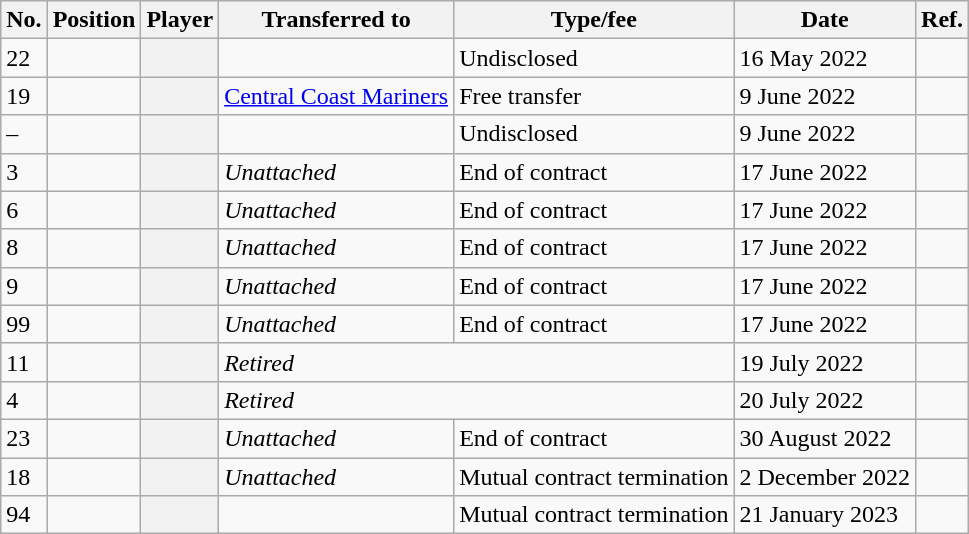<table class="wikitable plainrowheaders sortable" style="text-align:center; text-align:left">
<tr>
<th scope="col">No.</th>
<th scope="col">Position</th>
<th scope="col">Player</th>
<th scope="col">Transferred to</th>
<th scope="col">Type/fee</th>
<th scope="col">Date</th>
<th scope="col" class="unsortable">Ref.</th>
</tr>
<tr>
<td>22</td>
<td></td>
<th scope="row"></th>
<td></td>
<td>Undisclosed</td>
<td>16 May 2022</td>
<td></td>
</tr>
<tr>
<td>19</td>
<td></td>
<th scope="row"></th>
<td><a href='#'>Central Coast Mariners</a></td>
<td>Free transfer</td>
<td>9 June 2022</td>
<td></td>
</tr>
<tr>
<td>–</td>
<td></td>
<th scope="row"></th>
<td></td>
<td>Undisclosed</td>
<td>9 June 2022</td>
<td></td>
</tr>
<tr>
<td>3</td>
<td></td>
<th scope="row"></th>
<td><em>Unattached</em></td>
<td>End of contract</td>
<td>17 June 2022</td>
<td></td>
</tr>
<tr>
<td>6</td>
<td></td>
<th scope="row"></th>
<td><em>Unattached</em></td>
<td>End of contract</td>
<td>17 June 2022</td>
<td></td>
</tr>
<tr>
<td>8</td>
<td></td>
<th scope="row"></th>
<td><em>Unattached</em></td>
<td>End of contract</td>
<td>17 June 2022</td>
<td></td>
</tr>
<tr>
<td>9</td>
<td></td>
<th scope="row"></th>
<td><em>Unattached</em></td>
<td>End of contract</td>
<td>17 June 2022</td>
<td></td>
</tr>
<tr>
<td>99</td>
<td></td>
<th scope="row"></th>
<td><em>Unattached</em></td>
<td>End of contract</td>
<td>17 June 2022</td>
<td></td>
</tr>
<tr>
<td>11</td>
<td></td>
<th scope="row"></th>
<td colspan="2"><em>Retired</em></td>
<td>19 July 2022</td>
<td></td>
</tr>
<tr>
<td>4</td>
<td></td>
<th scope="row"></th>
<td colspan="2"><em>Retired</em></td>
<td>20 July 2022</td>
<td></td>
</tr>
<tr>
<td>23</td>
<td></td>
<th scope="row"></th>
<td><em>Unattached</em></td>
<td>End of contract</td>
<td>30 August 2022</td>
<td></td>
</tr>
<tr>
<td>18</td>
<td></td>
<th scope="row"></th>
<td><em>Unattached</em></td>
<td>Mutual contract termination</td>
<td>2 December 2022</td>
<td></td>
</tr>
<tr>
<td>94</td>
<td></td>
<th scope="row"></th>
<td></td>
<td>Mutual contract termination</td>
<td>21 January 2023</td>
<td></td>
</tr>
</table>
